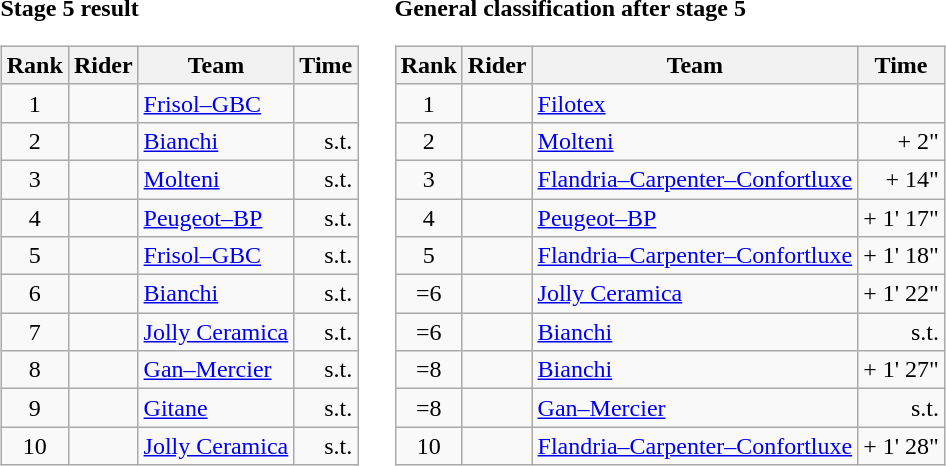<table>
<tr>
<td><strong>Stage 5 result</strong><br><table class="wikitable">
<tr>
<th scope="col">Rank</th>
<th scope="col">Rider</th>
<th scope="col">Team</th>
<th scope="col">Time</th>
</tr>
<tr>
<td style="text-align:center;">1</td>
<td></td>
<td><a href='#'>Frisol–GBC</a></td>
<td style="text-align:right;"></td>
</tr>
<tr>
<td style="text-align:center;">2</td>
<td></td>
<td><a href='#'>Bianchi</a></td>
<td style="text-align:right;">s.t.</td>
</tr>
<tr>
<td style="text-align:center;">3</td>
<td></td>
<td><a href='#'>Molteni</a></td>
<td style="text-align:right;">s.t.</td>
</tr>
<tr>
<td style="text-align:center;">4</td>
<td></td>
<td><a href='#'>Peugeot–BP</a></td>
<td style="text-align:right;">s.t.</td>
</tr>
<tr>
<td style="text-align:center;">5</td>
<td></td>
<td><a href='#'>Frisol–GBC</a></td>
<td style="text-align:right;">s.t.</td>
</tr>
<tr>
<td style="text-align:center;">6</td>
<td></td>
<td><a href='#'>Bianchi</a></td>
<td style="text-align:right;">s.t.</td>
</tr>
<tr>
<td style="text-align:center;">7</td>
<td></td>
<td><a href='#'>Jolly Ceramica</a></td>
<td style="text-align:right;">s.t.</td>
</tr>
<tr>
<td style="text-align:center;">8</td>
<td></td>
<td><a href='#'>Gan–Mercier</a></td>
<td style="text-align:right;">s.t.</td>
</tr>
<tr>
<td style="text-align:center;">9</td>
<td></td>
<td><a href='#'>Gitane</a></td>
<td style="text-align:right;">s.t.</td>
</tr>
<tr>
<td style="text-align:center;">10</td>
<td></td>
<td><a href='#'>Jolly Ceramica</a></td>
<td style="text-align:right;">s.t.</td>
</tr>
</table>
</td>
<td></td>
<td><strong>General classification after stage 5</strong><br><table class="wikitable">
<tr>
<th scope="col">Rank</th>
<th scope="col">Rider</th>
<th scope="col">Team</th>
<th scope="col">Time</th>
</tr>
<tr>
<td style="text-align:center;">1</td>
<td> </td>
<td><a href='#'>Filotex</a></td>
<td style="text-align:right;"></td>
</tr>
<tr>
<td style="text-align:center;">2</td>
<td></td>
<td><a href='#'>Molteni</a></td>
<td style="text-align:right;">+ 2"</td>
</tr>
<tr>
<td style="text-align:center;">3</td>
<td></td>
<td><a href='#'>Flandria–Carpenter–Confortluxe</a></td>
<td style="text-align:right;">+ 14"</td>
</tr>
<tr>
<td style="text-align:center;">4</td>
<td></td>
<td><a href='#'>Peugeot–BP</a></td>
<td style="text-align:right;">+ 1' 17"</td>
</tr>
<tr>
<td style="text-align:center;">5</td>
<td></td>
<td><a href='#'>Flandria–Carpenter–Confortluxe</a></td>
<td style="text-align:right;">+ 1' 18"</td>
</tr>
<tr>
<td style="text-align:center;">=6</td>
<td></td>
<td><a href='#'>Jolly Ceramica</a></td>
<td style="text-align:right;">+ 1' 22"</td>
</tr>
<tr>
<td style="text-align:center;">=6</td>
<td></td>
<td><a href='#'>Bianchi</a></td>
<td style="text-align:right;">s.t.</td>
</tr>
<tr>
<td style="text-align:center;">=8</td>
<td></td>
<td><a href='#'>Bianchi</a></td>
<td style="text-align:right;">+ 1' 27"</td>
</tr>
<tr>
<td style="text-align:center;">=8</td>
<td></td>
<td><a href='#'>Gan–Mercier</a></td>
<td style="text-align:right;">s.t.</td>
</tr>
<tr>
<td style="text-align:center;">10</td>
<td></td>
<td><a href='#'>Flandria–Carpenter–Confortluxe</a></td>
<td style="text-align:right;">+ 1' 28"</td>
</tr>
</table>
</td>
</tr>
</table>
